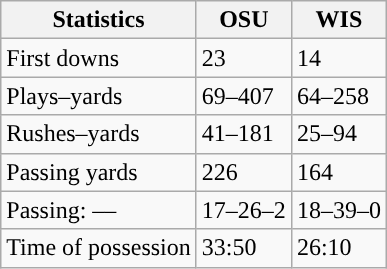<table class="wikitable" style="float:left">
<tr>
<th>Statistics</th>
<th>OSU</th>
<th>WIS</th>
</tr>
<tr>
<td>First downs</td>
<td>23</td>
<td>14</td>
</tr>
<tr>
<td>Plays–yards</td>
<td>69–407</td>
<td>64–258</td>
</tr>
<tr>
<td>Rushes–yards</td>
<td>41–181</td>
<td>25–94</td>
</tr>
<tr>
<td>Passing yards</td>
<td>226</td>
<td>164</td>
</tr>
<tr>
<td>Passing: ––</td>
<td>17–26–2</td>
<td>18–39–0</td>
</tr>
<tr>
<td>Time of possession</td>
<td>33:50</td>
<td>26:10</td>
</tr>
</table>
